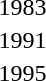<table>
<tr>
<td>1983</td>
<td></td>
<td></td>
<td></td>
</tr>
<tr>
<td>1991</td>
<td></td>
<td></td>
<td></td>
</tr>
<tr>
<td>1995</td>
<td></td>
<td></td>
<td></td>
</tr>
</table>
